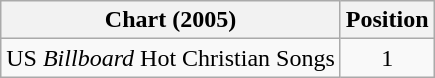<table class="wikitable">
<tr>
<th>Chart (2005)</th>
<th>Position</th>
</tr>
<tr>
<td align="left">US <em>Billboard</em> Hot Christian Songs</td>
<td align="center">1</td>
</tr>
</table>
